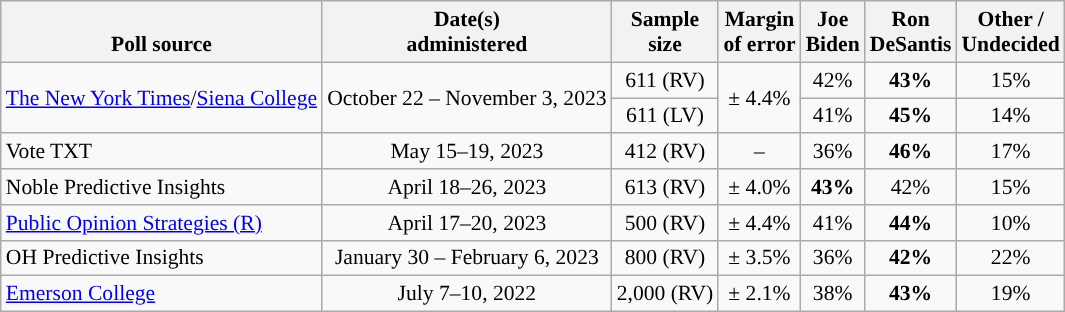<table class="wikitable sortable mw-datatable" style="font-size:90%;text-align:center;line-height:17px">
<tr valign=bottom>
<th>Poll source</th>
<th>Date(s)<br>administered</th>
<th>Sample<br>size</th>
<th>Margin<br>of error</th>
<th class="unsortable">Joe<br>Biden<br></th>
<th class="unsortable">Ron<br>DeSantis<br></th>
<th class="unsortable">Other /<br>Undecided</th>
</tr>
<tr>
<td style="text-align:left;" rowspan="2"><a href='#'>The New York Times</a>/<a href='#'>Siena College</a></td>
<td rowspan="2">October 22 – November 3, 2023</td>
<td>611 (RV)</td>
<td rowspan="2">± 4.4%</td>
<td>42%</td>
<td style="background-color:"><strong>43%</strong></td>
<td>15%</td>
</tr>
<tr>
<td>611 (LV)</td>
<td>41%</td>
<td style="background-color:"><strong>45%</strong></td>
<td>14%</td>
</tr>
<tr>
<td style="text-align:left;">Vote TXT</td>
<td>May 15–19, 2023</td>
<td>412 (RV)</td>
<td>–</td>
<td>36%</td>
<td style="background-color:"><strong>46%</strong></td>
<td>17%</td>
</tr>
<tr>
<td style="text-align:left;">Noble Predictive Insights</td>
<td data-sort-value="2023-04-26">April 18–26, 2023</td>
<td>613 (RV)</td>
<td>± 4.0%</td>
<td style="color:black;background-color:"><strong>43%</strong></td>
<td>42%</td>
<td>15%</td>
</tr>
<tr>
<td style="text-align:left;"><a href='#'>Public Opinion Strategies (R)</a></td>
<td data-sort-value="2023-04-20">April 17–20, 2023</td>
<td>500 (RV)</td>
<td>± 4.4%</td>
<td>41%</td>
<td style="background-color:"><strong>44%</strong></td>
<td>10%</td>
</tr>
<tr>
<td style="text-align:left;">OH Predictive Insights</td>
<td data-sort-value="2023-02-06">January 30 – February 6, 2023</td>
<td>800 (RV)</td>
<td>± 3.5%</td>
<td>36%</td>
<td style="background-color:"><strong>42%</strong></td>
<td>22%</td>
</tr>
<tr>
<td style="text-align:left;"><a href='#'>Emerson College</a></td>
<td data-sort-value="2022-07-10">July 7–10, 2022</td>
<td>2,000 (RV)</td>
<td>± 2.1%</td>
<td>38%</td>
<td style="background-color:"><strong>43%</strong></td>
<td>19%</td>
</tr>
</table>
